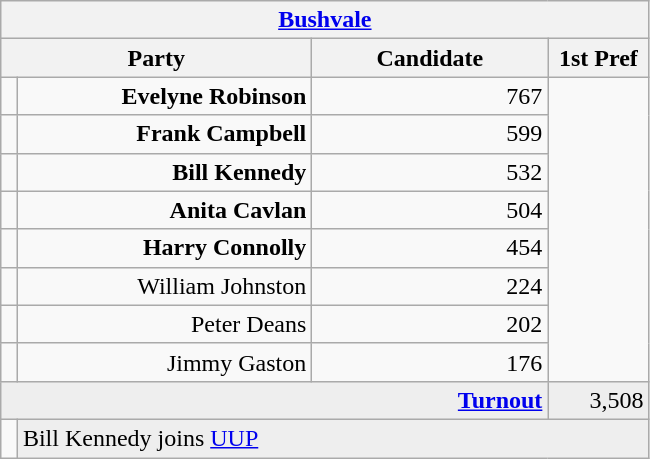<table class="wikitable">
<tr>
<th colspan="4" align="center"><a href='#'>Bushvale</a></th>
</tr>
<tr>
<th colspan="2" align="center" width=200>Party</th>
<th width=150>Candidate</th>
<th width=60>1st Pref</th>
</tr>
<tr>
<td></td>
<td align="right"><strong>Evelyne Robinson</strong></td>
<td align="right">767</td>
</tr>
<tr>
<td></td>
<td align="right"><strong>Frank Campbell</strong></td>
<td align="right">599</td>
</tr>
<tr>
<td></td>
<td align="right"><strong>Bill Kennedy</strong></td>
<td align="right">532</td>
</tr>
<tr>
<td></td>
<td align="right"><strong>Anita Cavlan</strong></td>
<td align="right">504</td>
</tr>
<tr>
<td></td>
<td align="right"><strong>Harry Connolly</strong></td>
<td align="right">454</td>
</tr>
<tr>
<td></td>
<td align="right">William Johnston</td>
<td align="right">224</td>
</tr>
<tr>
<td></td>
<td align="right">Peter Deans</td>
<td align="right">202</td>
</tr>
<tr>
<td></td>
<td align="right">Jimmy Gaston</td>
<td align="right">176</td>
</tr>
<tr bgcolor="EEEEEE">
<td colspan=3 align="right"><strong><a href='#'>Turnout</a></strong></td>
<td align="right">3,508</td>
</tr>
<tr>
<td bgcolor=></td>
<td colspan=3 bgcolor="EEEEEE">Bill Kennedy joins <a href='#'>UUP</a></td>
</tr>
</table>
